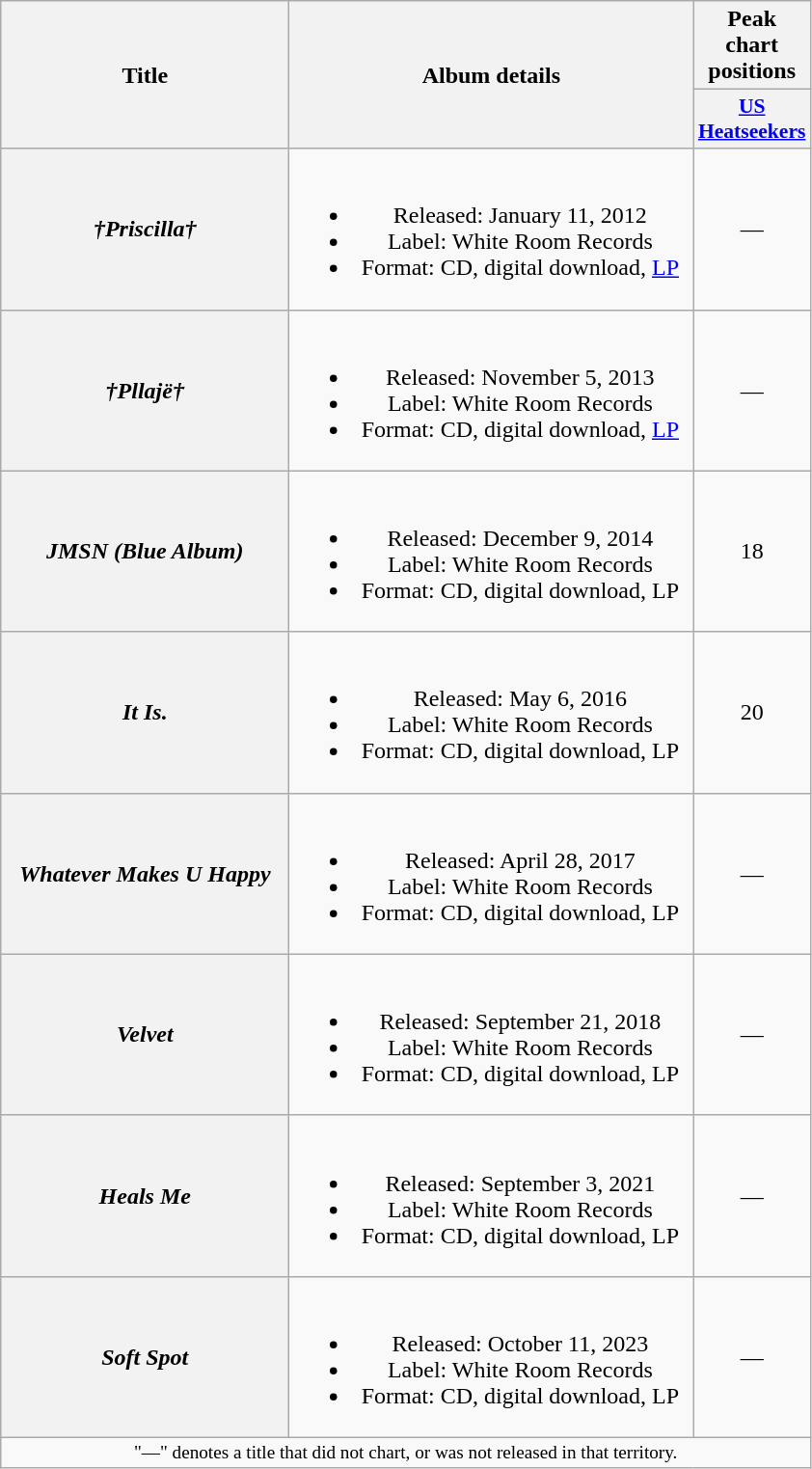<table class="wikitable plainrowheaders" style="text-align:center;">
<tr>
<th scope="col" rowspan="2" style="width:12em;">Title</th>
<th scope="col" rowspan="2" style="width:17em;">Album details</th>
<th scope="col" colspan="1">Peak chart positions</th>
</tr>
<tr>
<th scope="col" style="width:2.2em;font-size:90%;"><a href='#'>US<br>Heatseekers</a><br></th>
</tr>
<tr>
<th scope="row"><em>†Priscilla†</em></th>
<td><br><ul><li>Released: January 11, 2012</li><li>Label: White Room Records</li><li>Format: CD, digital download, <a href='#'>LP</a></li></ul></td>
<td>—</td>
</tr>
<tr>
<th scope="row"><em>†Pllajë†</em></th>
<td><br><ul><li>Released: November 5, 2013</li><li>Label: White Room Records</li><li>Format: CD, digital download, <a href='#'>LP</a></li></ul></td>
<td>—</td>
</tr>
<tr>
<th scope="row"><em>JMSN (Blue Album)</em></th>
<td><br><ul><li>Released: December 9, 2014</li><li>Label: White Room Records</li><li>Format: CD, digital download, LP</li></ul></td>
<td>18</td>
</tr>
<tr>
<th scope="row"><em>It Is.</em></th>
<td><br><ul><li>Released: May 6, 2016</li><li>Label: White Room Records</li><li>Format: CD, digital download, LP</li></ul></td>
<td>20</td>
</tr>
<tr>
<th scope="row"><em>Whatever Makes U Happy</em></th>
<td><br><ul><li>Released: April 28, 2017</li><li>Label: White Room Records</li><li>Format: CD, digital download, LP</li></ul></td>
<td>—</td>
</tr>
<tr>
<th scope="row"><em>Velvet</em></th>
<td><br><ul><li>Released: September 21, 2018</li><li>Label: White Room Records</li><li>Format: CD, digital download, LP</li></ul></td>
<td>—</td>
</tr>
<tr>
<th scope="row"><em>Heals Me</em></th>
<td><br><ul><li>Released: September 3, 2021</li><li>Label: White Room Records</li><li>Format: CD, digital download, LP</li></ul></td>
<td>—</td>
</tr>
<tr>
<th scope="row"><em>Soft Spot</em></th>
<td><br><ul><li>Released: October 11, 2023</li><li>Label: White Room Records</li><li>Format: CD, digital download, LP</li></ul></td>
<td>—</td>
</tr>
<tr>
<td colspan="14" style="font-size:80%">"—" denotes a title that did not chart, or was not released in that territory.</td>
</tr>
</table>
